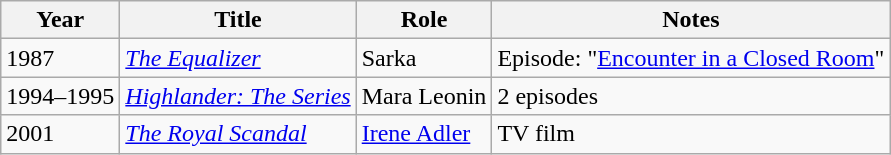<table class="wikitable sortable">
<tr>
<th>Year</th>
<th>Title</th>
<th>Role</th>
<th class="unsortable">Notes</th>
</tr>
<tr>
<td>1987</td>
<td><em><a href='#'>The Equalizer</a></em></td>
<td>Sarka</td>
<td>Episode: "<a href='#'>Encounter in a Closed Room</a>"</td>
</tr>
<tr>
<td>1994–1995</td>
<td><em><a href='#'>Highlander: The Series</a></em></td>
<td>Mara Leonin</td>
<td>2 episodes</td>
</tr>
<tr>
<td>2001</td>
<td><em><a href='#'>The Royal Scandal</a></em></td>
<td><a href='#'>Irene Adler</a></td>
<td>TV film</td>
</tr>
</table>
